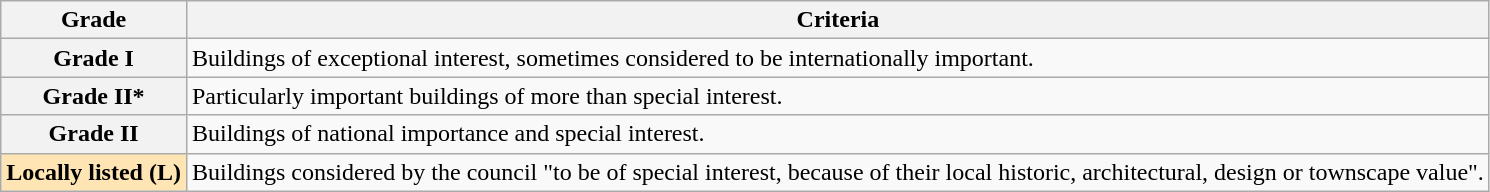<table class="wikitable" border="1">
<tr>
<th>Grade</th>
<th>Criteria</th>
</tr>
<tr>
<th>Grade I</th>
<td>Buildings of exceptional interest, sometimes considered to be internationally important.</td>
</tr>
<tr>
<th>Grade II*</th>
<td>Particularly important buildings of more than special interest.</td>
</tr>
<tr>
<th>Grade II</th>
<td>Buildings of national importance and special interest.</td>
</tr>
<tr>
<th style="background-color: #FFE5B4">Locally listed (L)</th>
<td>Buildings considered by the council "to be of special interest, because of their local historic, architectural, design or townscape value".</td>
</tr>
</table>
